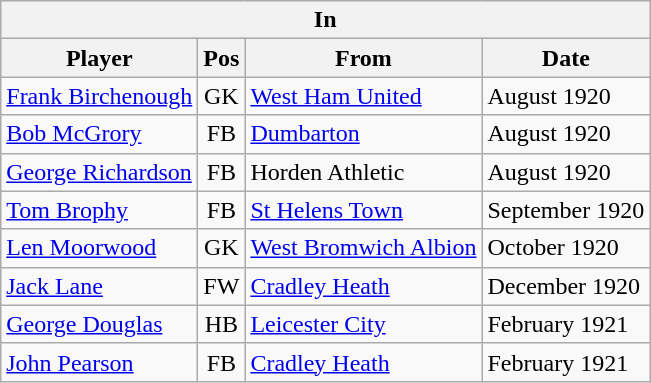<table class="wikitable">
<tr>
<th colspan="4">In</th>
</tr>
<tr>
<th>Player</th>
<th>Pos</th>
<th>From</th>
<th>Date</th>
</tr>
<tr>
<td><a href='#'>Frank Birchenough</a></td>
<td align=center>GK</td>
<td><a href='#'>West Ham United</a></td>
<td>August 1920</td>
</tr>
<tr>
<td><a href='#'>Bob McGrory</a></td>
<td align=center>FB</td>
<td><a href='#'>Dumbarton</a></td>
<td>August 1920</td>
</tr>
<tr>
<td><a href='#'>George Richardson</a></td>
<td align=center>FB</td>
<td>Horden Athletic</td>
<td>August 1920</td>
</tr>
<tr>
<td><a href='#'>Tom Brophy</a></td>
<td align=center>FB</td>
<td><a href='#'>St Helens Town</a></td>
<td>September 1920</td>
</tr>
<tr>
<td><a href='#'>Len Moorwood</a></td>
<td align=center>GK</td>
<td><a href='#'>West Bromwich Albion</a></td>
<td>October 1920</td>
</tr>
<tr>
<td><a href='#'>Jack Lane</a></td>
<td align=center>FW</td>
<td><a href='#'>Cradley Heath</a></td>
<td>December 1920</td>
</tr>
<tr>
<td><a href='#'>George Douglas</a></td>
<td align=center>HB</td>
<td><a href='#'>Leicester City</a></td>
<td>February 1921</td>
</tr>
<tr>
<td><a href='#'>John Pearson</a></td>
<td align=center>FB</td>
<td><a href='#'>Cradley Heath</a></td>
<td>February 1921</td>
</tr>
</table>
